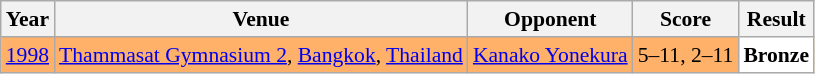<table class="sortable wikitable" style="font-size: 90%;">
<tr>
<th>Year</th>
<th>Venue</th>
<th>Opponent</th>
<th>Score</th>
<th>Result</th>
</tr>
<tr style="background:#FFB069">
<td align="center"><a href='#'>1998</a></td>
<td align="left"><a href='#'>Thammasat Gymnasium 2</a>, <a href='#'>Bangkok</a>, <a href='#'>Thailand</a></td>
<td align="left"> <a href='#'>Kanako Yonekura</a></td>
<td align="left">5–11, 2–11</td>
<td style="text-align:left; background:white"> <strong>Bronze</strong></td>
</tr>
</table>
